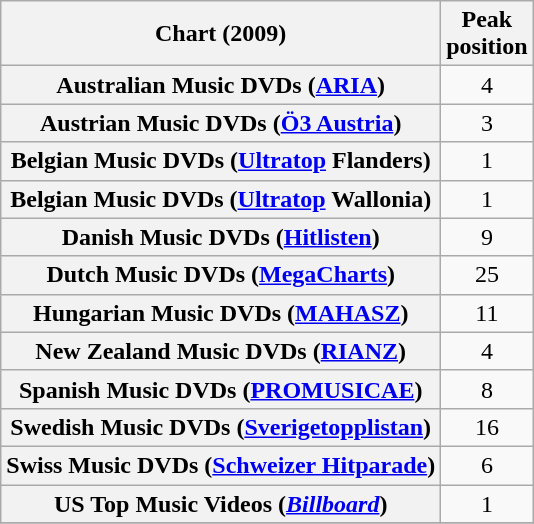<table class="wikitable plainrowheaders sortable" style="text-align:center;" border="1">
<tr>
<th scope="col">Chart (2009)</th>
<th scope="col">Peak<br>position</th>
</tr>
<tr>
<th scope="row">Australian Music DVDs (<a href='#'>ARIA</a>)</th>
<td>4</td>
</tr>
<tr>
<th scope="row">Austrian Music DVDs (<a href='#'>Ö3 Austria</a>)</th>
<td>3</td>
</tr>
<tr>
<th scope="row">Belgian Music DVDs (<a href='#'>Ultratop</a> Flanders)</th>
<td>1</td>
</tr>
<tr>
<th scope="row">Belgian Music DVDs (<a href='#'>Ultratop</a> Wallonia)</th>
<td>1</td>
</tr>
<tr>
<th scope="row">Danish Music DVDs (<a href='#'>Hitlisten</a>)</th>
<td>9</td>
</tr>
<tr>
<th scope="row">Dutch Music DVDs (<a href='#'>MegaCharts</a>)</th>
<td>25</td>
</tr>
<tr>
<th scope="row">Hungarian Music DVDs (<a href='#'>MAHASZ</a>)</th>
<td>11</td>
</tr>
<tr>
<th scope="row">New Zealand Music DVDs (<a href='#'>RIANZ</a>)</th>
<td>4</td>
</tr>
<tr>
<th scope="row">Spanish Music DVDs (<a href='#'>PROMUSICAE</a>)</th>
<td>8</td>
</tr>
<tr>
<th scope="row">Swedish Music DVDs (<a href='#'>Sverigetopplistan</a>)</th>
<td>16</td>
</tr>
<tr>
<th scope="row">Swiss Music DVDs (<a href='#'>Schweizer Hitparade</a>)</th>
<td>6</td>
</tr>
<tr>
<th scope="row">US Top Music Videos (<em><a href='#'>Billboard</a></em>)</th>
<td>1</td>
</tr>
<tr>
</tr>
</table>
